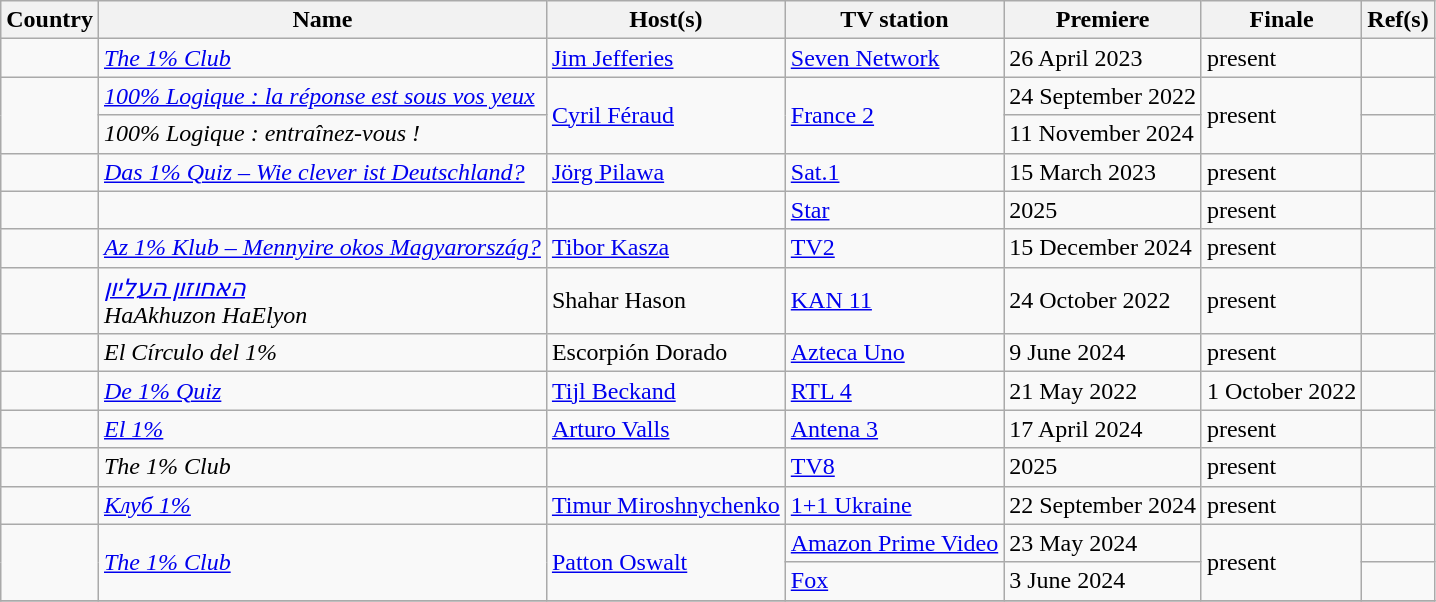<table class="wikitable">
<tr>
<th>Country</th>
<th>Name</th>
<th>Host(s)</th>
<th>TV station</th>
<th>Premiere</th>
<th>Finale</th>
<th>Ref(s)</th>
</tr>
<tr>
<td></td>
<td><em><a href='#'>The 1% Club</a></em></td>
<td><a href='#'>Jim Jefferies</a></td>
<td><a href='#'>Seven Network</a></td>
<td>26 April 2023</td>
<td>present</td>
<td></td>
</tr>
<tr>
<td rowspan="2"></td>
<td><em><a href='#'>100% Logique : la réponse est sous vos yeux</a></em></td>
<td rowspan="2"><a href='#'>Cyril Féraud</a></td>
<td rowspan="2"><a href='#'>France 2</a></td>
<td>24 September 2022</td>
<td rowspan="2">present</td>
<td></td>
</tr>
<tr>
<td><em>100% Logique : entraînez-vous !</em></td>
<td>11 November 2024</td>
<td></td>
</tr>
<tr>
<td></td>
<td><em><a href='#'>Das 1% Quiz – Wie clever ist Deutschland?</a></em></td>
<td><a href='#'>Jörg Pilawa</a></td>
<td><a href='#'>Sat.1</a></td>
<td>15 March 2023</td>
<td>present</td>
<td></td>
</tr>
<tr>
<td></td>
<td></td>
<td></td>
<td><a href='#'>Star</a></td>
<td>2025</td>
<td>present</td>
<td></td>
</tr>
<tr>
<td></td>
<td><em><a href='#'>Az 1% Klub – Mennyire okos Magyarország?</a></em></td>
<td><a href='#'> Tibor Kasza</a></td>
<td><a href='#'>TV2</a></td>
<td>15 December 2024</td>
<td>present</td>
<td></td>
</tr>
<tr>
<td></td>
<td><em><a href='#'>האחוזון העליון</a></em><br><em>HaAkhuzon HaElyon</em></td>
<td>Shahar Hason</td>
<td><a href='#'>KAN 11</a></td>
<td>24 October 2022</td>
<td>present</td>
<td></td>
</tr>
<tr>
<td></td>
<td><em>El Círculo del 1%</em></td>
<td>Escorpión Dorado</td>
<td><a href='#'>Azteca Uno</a></td>
<td>9 June 2024</td>
<td>present</td>
<td></td>
</tr>
<tr>
<td></td>
<td><em><a href='#'>De 1% Quiz</a></em></td>
<td><a href='#'>Tijl Beckand</a></td>
<td><a href='#'>RTL 4</a></td>
<td>21 May 2022</td>
<td>1 October 2022</td>
<td></td>
</tr>
<tr>
<td></td>
<td><em><a href='#'>El 1%</a></em></td>
<td><a href='#'>Arturo Valls</a></td>
<td><a href='#'>Antena 3</a></td>
<td>17 April 2024</td>
<td>present</td>
<td></td>
</tr>
<tr>
<td></td>
<td><em>The 1% Club</em></td>
<td></td>
<td><a href='#'>TV8</a></td>
<td>2025</td>
<td>present</td>
<td></td>
</tr>
<tr>
<td></td>
<td><em><a href='#'>Клуб 1%</a></em></td>
<td><a href='#'>Timur Miroshnychenko</a></td>
<td><a href='#'>1+1 Ukraine</a></td>
<td>22 September 2024</td>
<td>present</td>
<td></td>
</tr>
<tr>
<td rowspan="2"></td>
<td rowspan="2"><em><a href='#'>The 1% Club</a></em></td>
<td rowspan="2"><a href='#'>Patton Oswalt</a></td>
<td><a href='#'>Amazon Prime Video</a></td>
<td>23 May 2024</td>
<td rowspan="2">present</td>
<td></td>
</tr>
<tr>
<td><a href='#'>Fox</a></td>
<td>3 June 2024</td>
<td></td>
</tr>
<tr>
</tr>
</table>
